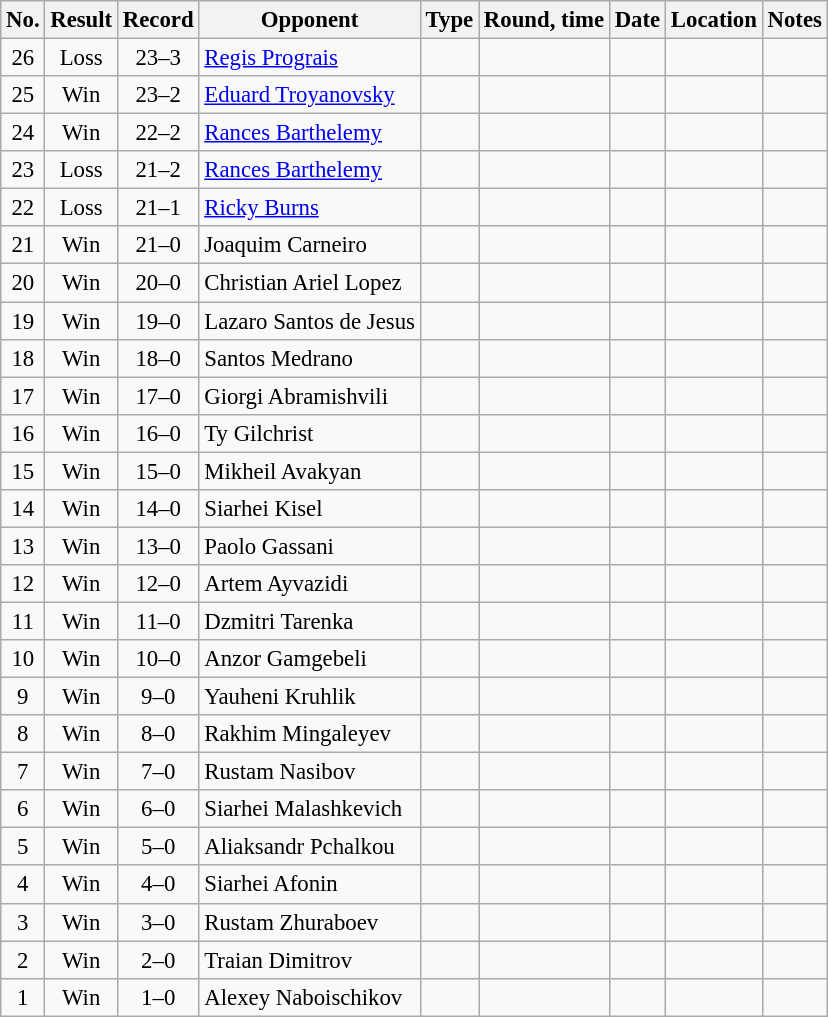<table class="wikitable" style="text-align:center; font-size:95%">
<tr>
<th>No.</th>
<th>Result</th>
<th>Record</th>
<th>Opponent</th>
<th>Type</th>
<th>Round, time</th>
<th>Date</th>
<th>Location</th>
<th>Notes</th>
</tr>
<tr>
<td>26</td>
<td>Loss</td>
<td>23–3</td>
<td align=left> <a href='#'>Regis Prograis</a></td>
<td></td>
<td></td>
<td></td>
<td align=left> </td>
<td align=left></td>
</tr>
<tr>
<td>25</td>
<td>Win</td>
<td>23–2</td>
<td align=left> <a href='#'>Eduard Troyanovsky</a></td>
<td></td>
<td></td>
<td></td>
<td align=left> </td>
<td align=left></td>
</tr>
<tr>
<td>24</td>
<td>Win</td>
<td>22–2</td>
<td align=left> <a href='#'>Rances Barthelemy</a></td>
<td></td>
<td></td>
<td></td>
<td align=left> </td>
<td align=left></td>
</tr>
<tr>
<td>23</td>
<td>Loss</td>
<td>21–2</td>
<td align=left> <a href='#'>Rances Barthelemy</a></td>
<td></td>
<td></td>
<td></td>
<td align=left> </td>
<td align=left></td>
</tr>
<tr>
<td>22</td>
<td>Loss</td>
<td>21–1</td>
<td align=left> <a href='#'>Ricky Burns</a></td>
<td></td>
<td></td>
<td></td>
<td align=left> </td>
<td align=left></td>
</tr>
<tr>
<td>21</td>
<td>Win</td>
<td>21–0</td>
<td align=left> Joaquim Carneiro</td>
<td></td>
<td></td>
<td></td>
<td align=left> </td>
<td align=left></td>
</tr>
<tr>
<td>20</td>
<td>Win</td>
<td>20–0</td>
<td align=left> Christian Ariel Lopez</td>
<td></td>
<td></td>
<td></td>
<td align=left> </td>
<td align=left></td>
</tr>
<tr>
<td>19</td>
<td>Win</td>
<td>19–0</td>
<td align=left> Lazaro Santos de Jesus</td>
<td></td>
<td></td>
<td></td>
<td align=left> </td>
<td align=left></td>
</tr>
<tr>
<td>18</td>
<td>Win</td>
<td>18–0</td>
<td align=left> Santos Medrano</td>
<td></td>
<td></td>
<td></td>
<td align=left> </td>
<td align=left></td>
</tr>
<tr>
<td>17</td>
<td>Win</td>
<td>17–0</td>
<td align=left> Giorgi Abramishvili</td>
<td></td>
<td></td>
<td></td>
<td align=left> </td>
<td align=left></td>
</tr>
<tr>
<td>16</td>
<td>Win</td>
<td>16–0</td>
<td align=left> Ty Gilchrist</td>
<td></td>
<td></td>
<td></td>
<td align=left> </td>
<td align=left></td>
</tr>
<tr>
<td>15</td>
<td>Win</td>
<td>15–0</td>
<td align=left> Mikheil Avakyan</td>
<td></td>
<td></td>
<td></td>
<td align=left> </td>
<td align=left></td>
</tr>
<tr>
<td>14</td>
<td>Win</td>
<td>14–0</td>
<td align=left> Siarhei Kisel</td>
<td></td>
<td></td>
<td></td>
<td align=left> </td>
<td align=left></td>
</tr>
<tr>
<td>13</td>
<td>Win</td>
<td>13–0</td>
<td align=left> Paolo Gassani</td>
<td></td>
<td></td>
<td></td>
<td align=left> </td>
<td align=left></td>
</tr>
<tr>
<td>12</td>
<td>Win</td>
<td>12–0</td>
<td align=left> Artem Ayvazidi</td>
<td></td>
<td></td>
<td></td>
<td align=left> </td>
<td align=left></td>
</tr>
<tr>
<td>11</td>
<td>Win</td>
<td>11–0</td>
<td align=left> Dzmitri Tarenka</td>
<td></td>
<td></td>
<td></td>
<td align=left> </td>
<td align=left></td>
</tr>
<tr>
<td>10</td>
<td>Win</td>
<td>10–0</td>
<td align=left> Anzor Gamgebeli</td>
<td></td>
<td></td>
<td></td>
<td align=left> </td>
<td align=left></td>
</tr>
<tr>
<td>9</td>
<td>Win</td>
<td>9–0</td>
<td align=left> Yauheni Kruhlik</td>
<td></td>
<td></td>
<td></td>
<td align=left> </td>
<td align=left></td>
</tr>
<tr>
<td>8</td>
<td>Win</td>
<td>8–0</td>
<td align=left> Rakhim Mingaleyev</td>
<td></td>
<td></td>
<td></td>
<td align=left> </td>
<td align=left></td>
</tr>
<tr>
<td>7</td>
<td>Win</td>
<td>7–0</td>
<td align=left> Rustam Nasibov</td>
<td></td>
<td></td>
<td></td>
<td align=left> </td>
<td align=left></td>
</tr>
<tr>
<td>6</td>
<td>Win</td>
<td>6–0</td>
<td align=left> Siarhei Malashkevich</td>
<td></td>
<td></td>
<td></td>
<td align=left> </td>
<td align=left></td>
</tr>
<tr>
<td>5</td>
<td>Win</td>
<td>5–0</td>
<td align=left> Aliaksandr Pchalkou</td>
<td></td>
<td></td>
<td></td>
<td align=left> </td>
<td align=left></td>
</tr>
<tr>
<td>4</td>
<td>Win</td>
<td>4–0</td>
<td align=left> Siarhei Afonin</td>
<td></td>
<td></td>
<td></td>
<td align=left> </td>
<td align=left></td>
</tr>
<tr>
<td>3</td>
<td>Win</td>
<td>3–0</td>
<td align=left> Rustam Zhuraboev</td>
<td></td>
<td></td>
<td></td>
<td align=left> </td>
<td align=left></td>
</tr>
<tr>
<td>2</td>
<td>Win</td>
<td>2–0</td>
<td align=left> Traian Dimitrov</td>
<td></td>
<td></td>
<td></td>
<td align=left> </td>
<td align=left></td>
</tr>
<tr>
<td>1</td>
<td>Win</td>
<td>1–0</td>
<td align=left> Alexey Naboischikov</td>
<td></td>
<td></td>
<td></td>
<td align=left> </td>
<td align=left></td>
</tr>
</table>
